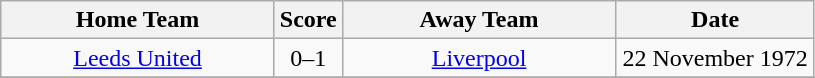<table class="wikitable" style="text-align:center;">
<tr>
<th width=175>Home Team</th>
<th width=20>Score</th>
<th width=175>Away Team</th>
<th width=125>Date</th>
</tr>
<tr>
<td><a href='#'>Leeds United</a></td>
<td>0–1</td>
<td><a href='#'>Liverpool</a></td>
<td>22 November 1972</td>
</tr>
<tr>
</tr>
</table>
